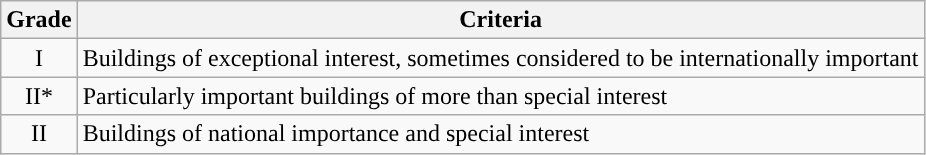<table class="wikitable">
<tr>
<th>Grade</th>
<th>Criteria</th>
</tr>
<tr>
<td align="center" >I</td>
<td>Buildings of exceptional interest, sometimes considered to be internationally important</td>
</tr>
<tr>
<td align="center" >II*</td>
<td>Particularly important buildings of more than special interest</td>
</tr>
<tr>
<td align="center" >II</td>
<td>Buildings of national importance and special interest</td>
</tr>
</table>
